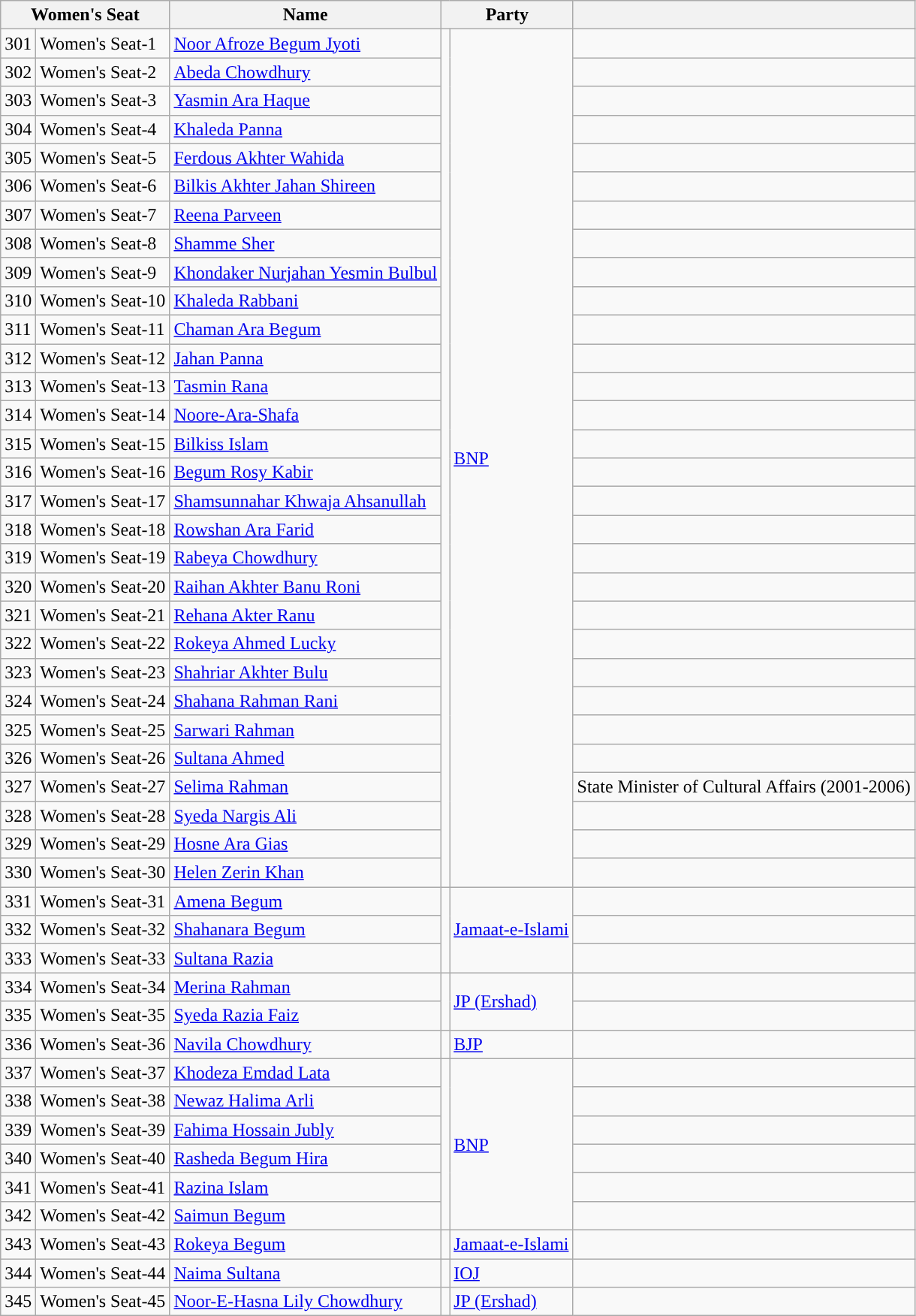<table class="wikitable sortable">
<tr>
<th colspan="2">Women's Seat</th>
<th>Name</th>
<th colspan="2">Party</th>
<th></th>
</tr>
<tr>
<td>301</td>
<td>Women's Seat-1</td>
<td><a href='#'>Noor Afroze Begum Jyoti</a></td>
<td rowspan="30" style="background-color:"></td>
<td rowspan="30"><a href='#'>BNP</a></td>
<td></td>
</tr>
<tr>
<td>302</td>
<td>Women's Seat-2</td>
<td><a href='#'>Abeda Chowdhury</a></td>
<td></td>
</tr>
<tr>
<td>303</td>
<td>Women's Seat-3</td>
<td><a href='#'>Yasmin Ara Haque</a></td>
<td></td>
</tr>
<tr>
<td>304</td>
<td>Women's Seat-4</td>
<td><a href='#'>Khaleda Panna</a></td>
<td></td>
</tr>
<tr>
<td>305</td>
<td>Women's Seat-5</td>
<td><a href='#'>Ferdous Akhter Wahida</a></td>
<td></td>
</tr>
<tr>
<td>306</td>
<td>Women's Seat-6</td>
<td><a href='#'>Bilkis Akhter Jahan Shireen</a></td>
<td></td>
</tr>
<tr>
<td>307</td>
<td>Women's Seat-7</td>
<td><a href='#'>Reena Parveen</a></td>
<td></td>
</tr>
<tr>
<td>308</td>
<td>Women's Seat-8</td>
<td><a href='#'>Shamme Sher</a></td>
<td></td>
</tr>
<tr>
<td>309</td>
<td>Women's Seat-9</td>
<td><a href='#'>Khondaker Nurjahan Yesmin Bulbul</a></td>
<td></td>
</tr>
<tr>
<td>310</td>
<td>Women's Seat-10</td>
<td><a href='#'>Khaleda Rabbani</a></td>
<td></td>
</tr>
<tr>
<td>311</td>
<td>Women's Seat-11</td>
<td><a href='#'>Chaman Ara Begum</a></td>
<td></td>
</tr>
<tr>
<td>312</td>
<td>Women's Seat-12</td>
<td><a href='#'>Jahan Panna</a></td>
<td></td>
</tr>
<tr>
<td>313</td>
<td>Women's Seat-13</td>
<td><a href='#'>Tasmin Rana</a></td>
<td></td>
</tr>
<tr>
<td>314</td>
<td>Women's Seat-14</td>
<td><a href='#'>Noore-Ara-Shafa</a></td>
<td></td>
</tr>
<tr>
<td>315</td>
<td>Women's Seat-15</td>
<td><a href='#'>Bilkiss Islam</a></td>
<td></td>
</tr>
<tr>
<td>316</td>
<td>Women's Seat-16</td>
<td><a href='#'>Begum Rosy Kabir</a></td>
<td></td>
</tr>
<tr>
<td>317</td>
<td>Women's Seat-17</td>
<td><a href='#'>Shamsunnahar Khwaja Ahsanullah</a></td>
<td></td>
</tr>
<tr>
<td>318</td>
<td>Women's Seat-18</td>
<td><a href='#'>Rowshan Ara Farid</a></td>
<td></td>
</tr>
<tr>
<td>319</td>
<td>Women's Seat-19</td>
<td><a href='#'>Rabeya Chowdhury</a></td>
<td></td>
</tr>
<tr>
<td>320</td>
<td>Women's Seat-20</td>
<td><a href='#'>Raihan Akhter Banu Roni</a></td>
<td></td>
</tr>
<tr>
<td>321</td>
<td>Women's Seat-21</td>
<td><a href='#'>Rehana Akter Ranu</a></td>
<td></td>
</tr>
<tr>
<td>322</td>
<td>Women's Seat-22</td>
<td><a href='#'>Rokeya Ahmed Lucky</a></td>
<td></td>
</tr>
<tr>
<td>323</td>
<td>Women's Seat-23</td>
<td><a href='#'>Shahriar Akhter Bulu</a></td>
<td></td>
</tr>
<tr>
<td>324</td>
<td>Women's Seat-24</td>
<td><a href='#'>Shahana Rahman Rani</a></td>
<td></td>
</tr>
<tr>
<td>325</td>
<td>Women's Seat-25</td>
<td><a href='#'>Sarwari Rahman</a></td>
<td></td>
</tr>
<tr>
<td>326</td>
<td>Women's Seat-26</td>
<td><a href='#'>Sultana Ahmed</a></td>
<td></td>
</tr>
<tr>
<td>327</td>
<td>Women's Seat-27</td>
<td><a href='#'>Selima Rahman</a></td>
<td>State Minister of Cultural Affairs (2001-2006)</td>
</tr>
<tr>
<td>328</td>
<td>Women's Seat-28</td>
<td><a href='#'>Syeda Nargis Ali</a></td>
<td></td>
</tr>
<tr>
<td>329</td>
<td>Women's Seat-29</td>
<td><a href='#'>Hosne Ara Gias</a></td>
<td></td>
</tr>
<tr>
<td>330</td>
<td>Women's Seat-30</td>
<td><a href='#'>Helen Zerin Khan</a></td>
<td></td>
</tr>
<tr>
<td>331</td>
<td>Women's Seat-31</td>
<td><a href='#'>Amena Begum</a></td>
<td rowspan="3" style="background-color:"></td>
<td rowspan="3"><a href='#'>Jamaat-e-Islami</a></td>
<td></td>
</tr>
<tr>
<td>332</td>
<td>Women's Seat-32</td>
<td><a href='#'>Shahanara Begum</a></td>
<td></td>
</tr>
<tr>
<td>333</td>
<td>Women's Seat-33</td>
<td><a href='#'>Sultana Razia</a></td>
<td></td>
</tr>
<tr>
<td>334</td>
<td>Women's Seat-34</td>
<td><a href='#'>Merina Rahman</a></td>
<td rowspan="2" style="background-color:"></td>
<td rowspan="2"><a href='#'>JP (Ershad)</a></td>
<td></td>
</tr>
<tr>
<td>335</td>
<td>Women's Seat-35</td>
<td><a href='#'>Syeda Razia Faiz</a></td>
<td></td>
</tr>
<tr>
<td>336</td>
<td>Women's Seat-36</td>
<td><a href='#'>Navila Chowdhury</a></td>
<td style="background-color:"></td>
<td><a href='#'>BJP</a></td>
<td></td>
</tr>
<tr>
<td>337</td>
<td>Women's Seat-37</td>
<td><a href='#'>Khodeza Emdad Lata</a></td>
<td rowspan="6" style="background-color:"></td>
<td rowspan="6"><a href='#'>BNP</a></td>
<td></td>
</tr>
<tr>
<td>338</td>
<td>Women's Seat-38</td>
<td><a href='#'>Newaz Halima Arli</a></td>
<td></td>
</tr>
<tr>
<td>339</td>
<td>Women's Seat-39</td>
<td><a href='#'>Fahima Hossain Jubly</a></td>
<td></td>
</tr>
<tr>
<td>340</td>
<td>Women's Seat-40</td>
<td><a href='#'>Rasheda Begum Hira</a></td>
<td></td>
</tr>
<tr>
<td>341</td>
<td>Women's Seat-41</td>
<td><a href='#'>Razina Islam</a></td>
<td></td>
</tr>
<tr>
<td>342</td>
<td>Women's Seat-42</td>
<td><a href='#'>Saimun Begum</a></td>
<td></td>
</tr>
<tr>
<td>343</td>
<td>Women's Seat-43</td>
<td><a href='#'>Rokeya Begum</a></td>
<td style="background-color:"></td>
<td><a href='#'>Jamaat-e-Islami</a></td>
<td></td>
</tr>
<tr>
<td>344</td>
<td>Women's Seat-44</td>
<td><a href='#'>Naima Sultana</a></td>
<td style="background-color:"></td>
<td><a href='#'>IOJ</a></td>
<td></td>
</tr>
<tr>
<td>345</td>
<td>Women's Seat-45</td>
<td><a href='#'>Noor-E-Hasna Lily Chowdhury</a></td>
<td style="background-color:"></td>
<td><a href='#'>JP (Ershad)</a></td>
<td></td>
</tr>
</table>
